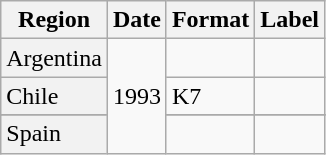<table class="wikitable">
<tr>
<th>Region</th>
<th>Date</th>
<th>Format</th>
<th>Label</th>
</tr>
<tr>
<td scope="row" style="background-color: #f2f2f2;">Argentina</td>
<td rowspan="6">1993</td>
<td></td>
<td></td>
</tr>
<tr>
<td scope="row" style="background-color: #f2f2f2;">Chile</td>
<td>K7</td>
<td></td>
</tr>
<tr>
</tr>
<tr>
<td scope="row" style="background-color: #f2f2f2;">Spain</td>
<td></td>
<td></td>
</tr>
</table>
